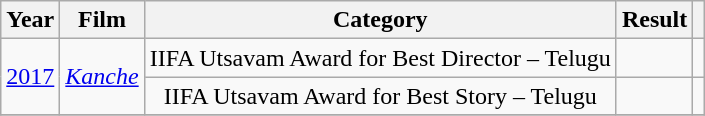<table class="wikitable sortable">
<tr>
<th>Year</th>
<th>Film</th>
<th>Category</th>
<th>Result</th>
<th class="unsortable"></th>
</tr>
<tr>
<td style="text-align:center;" rowspan="2"><a href='#'>2017</a></td>
<td style="text-align:center;" rowspan="2"><em><a href='#'>Kanche</a></em></td>
<td style="text-align:center;">IIFA Utsavam Award for Best Director – Telugu</td>
<td></td>
<td></td>
</tr>
<tr>
<td style="text-align:center;">IIFA Utsavam Award for Best Story – Telugu</td>
<td></td>
<td></td>
</tr>
<tr>
</tr>
</table>
